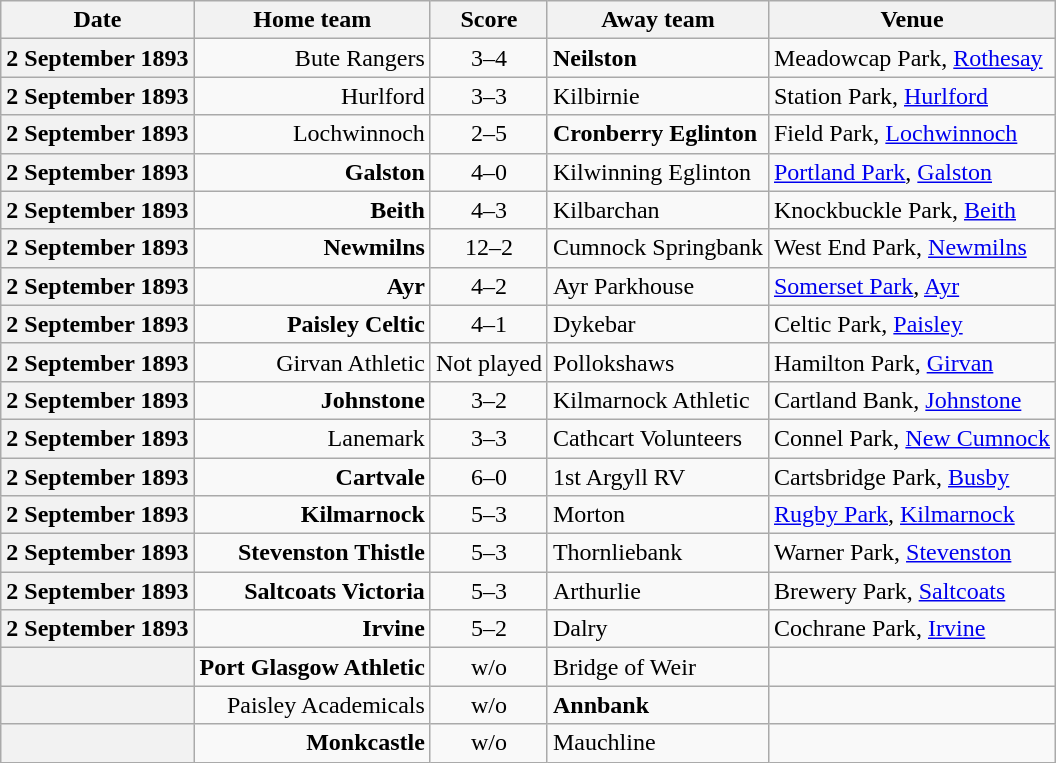<table class="wikitable football-result-list" style="max-width: 80em; text-align: center">
<tr>
<th scope="col">Date</th>
<th scope="col">Home team</th>
<th scope="col">Score</th>
<th scope="col">Away team</th>
<th scope="col">Venue</th>
</tr>
<tr>
<th scope="row">2 September 1893</th>
<td align=right>Bute Rangers</td>
<td>3–4</td>
<td align=left><strong>Neilston</strong></td>
<td align=left>Meadowcap Park, <a href='#'>Rothesay</a></td>
</tr>
<tr>
<th scope="row">2 September 1893</th>
<td align=right>Hurlford</td>
<td>3–3</td>
<td align=left>Kilbirnie</td>
<td align=left>Station Park, <a href='#'>Hurlford</a></td>
</tr>
<tr>
<th scope="row">2 September 1893</th>
<td align=right>Lochwinnoch</td>
<td>2–5</td>
<td align=left><strong>Cronberry Eglinton</strong></td>
<td align=left>Field Park, <a href='#'>Lochwinnoch</a></td>
</tr>
<tr>
<th scope="row">2 September 1893</th>
<td align=right><strong>Galston</strong></td>
<td>4–0</td>
<td align=left>Kilwinning Eglinton</td>
<td align=left><a href='#'>Portland Park</a>, <a href='#'>Galston</a></td>
</tr>
<tr>
<th scope="row">2 September 1893</th>
<td align=right><strong>Beith</strong></td>
<td>4–3</td>
<td align=left>Kilbarchan</td>
<td align=left>Knockbuckle Park, <a href='#'>Beith</a></td>
</tr>
<tr>
<th scope="row">2 September 1893</th>
<td align=right><strong>Newmilns</strong></td>
<td>12–2</td>
<td align=left>Cumnock Springbank</td>
<td align=left>West End Park, <a href='#'>Newmilns</a></td>
</tr>
<tr>
<th scope="row">2 September 1893</th>
<td align=right><strong>Ayr</strong></td>
<td>4–2</td>
<td align=left>Ayr Parkhouse</td>
<td align=left><a href='#'>Somerset Park</a>, <a href='#'>Ayr</a></td>
</tr>
<tr>
<th scope="row">2 September 1893</th>
<td align=right><strong>Paisley Celtic</strong></td>
<td>4–1</td>
<td align=left>Dykebar</td>
<td align=left>Celtic Park, <a href='#'>Paisley</a></td>
</tr>
<tr>
<th scope="row">2 September 1893</th>
<td align=right>Girvan Athletic</td>
<td>Not played</td>
<td align=left>Pollokshaws</td>
<td align=left>Hamilton Park, <a href='#'>Girvan</a></td>
</tr>
<tr>
<th scope="row">2 September 1893</th>
<td align=right><strong>Johnstone</strong></td>
<td>3–2</td>
<td align=left>Kilmarnock Athletic</td>
<td align=left>Cartland Bank, <a href='#'>Johnstone</a></td>
</tr>
<tr>
<th scope="row">2 September 1893</th>
<td align=right>Lanemark</td>
<td>3–3</td>
<td align=left>Cathcart Volunteers</td>
<td align=left>Connel Park, <a href='#'>New Cumnock</a></td>
</tr>
<tr>
<th scope="row">2 September 1893</th>
<td align=right><strong>Cartvale</strong></td>
<td>6–0</td>
<td align=left>1st Argyll RV</td>
<td align=left>Cartsbridge Park, <a href='#'>Busby</a></td>
</tr>
<tr>
<th scope="row">2 September 1893</th>
<td align=right><strong>Kilmarnock</strong></td>
<td>5–3</td>
<td align=left>Morton</td>
<td align=left><a href='#'>Rugby Park</a>, <a href='#'>Kilmarnock</a></td>
</tr>
<tr>
<th scope="row">2 September 1893</th>
<td align=right><strong>Stevenston Thistle</strong></td>
<td>5–3</td>
<td align=left>Thornliebank</td>
<td align=left>Warner Park, <a href='#'>Stevenston</a></td>
</tr>
<tr>
<th scope="row">2 September 1893</th>
<td align=right><strong>Saltcoats Victoria</strong></td>
<td>5–3</td>
<td align=left>Arthurlie</td>
<td align=left>Brewery Park, <a href='#'>Saltcoats</a></td>
</tr>
<tr>
<th scope="row">2 September 1893</th>
<td align=right><strong>Irvine</strong></td>
<td>5–2</td>
<td align=left>Dalry</td>
<td align=left>Cochrane Park, <a href='#'>Irvine</a></td>
</tr>
<tr>
<th scope="row"></th>
<td align=right><strong>Port Glasgow Athletic</strong></td>
<td>w/o</td>
<td align=left>Bridge of Weir</td>
<td></td>
</tr>
<tr>
<th scope="row"></th>
<td align=right>Paisley Academicals</td>
<td>w/o</td>
<td align=left><strong>Annbank</strong></td>
<td></td>
</tr>
<tr>
<th scope="row"></th>
<td align=right><strong>Monkcastle</strong></td>
<td>w/o</td>
<td align=left>Mauchline</td>
<td></td>
</tr>
</table>
